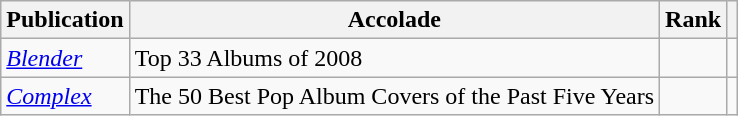<table class="sortable wikitable">
<tr>
<th>Publication</th>
<th>Accolade</th>
<th>Rank</th>
<th class="unsortable"></th>
</tr>
<tr>
<td><em><a href='#'>Blender</a></em></td>
<td>Top 33 Albums of 2008</td>
<td></td>
<td></td>
</tr>
<tr>
<td><em><a href='#'>Complex</a></em></td>
<td>The 50 Best Pop Album Covers of the Past Five Years</td>
<td></td>
<td></td>
</tr>
</table>
